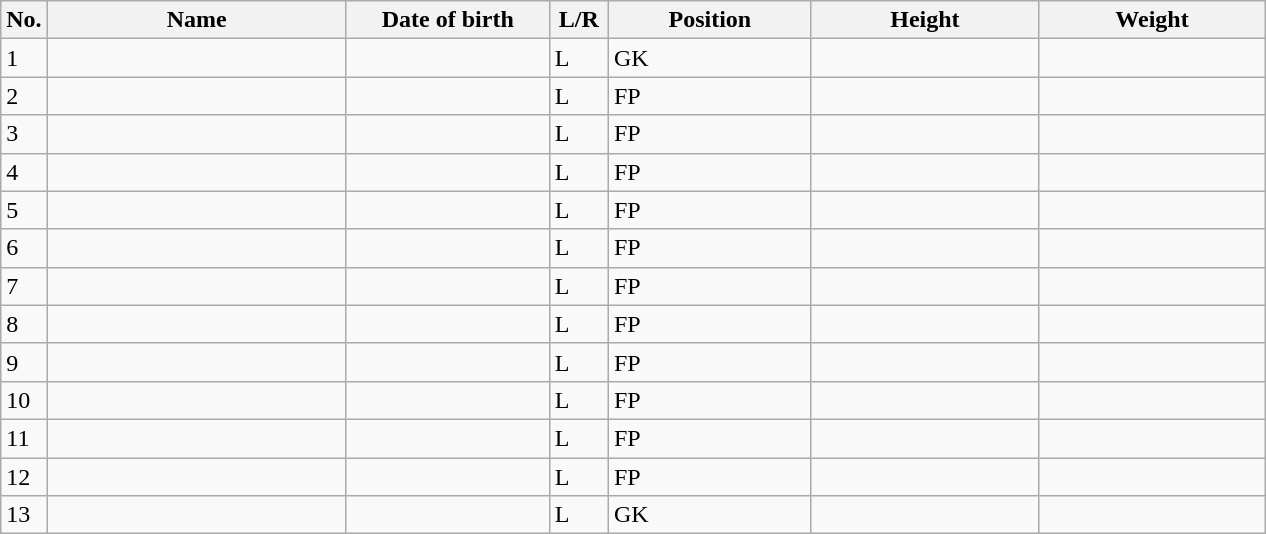<table class=wikitable sortable style=font-size:100%; text-align:center;>
<tr>
<th>No.</th>
<th style=width:12em>Name</th>
<th style=width:8em>Date of birth</th>
<th style=width:2em>L/R</th>
<th style=width:8em>Position</th>
<th style=width:9em>Height</th>
<th style=width:9em>Weight</th>
</tr>
<tr>
<td>1</td>
<td align=left></td>
<td></td>
<td>L</td>
<td>GK</td>
<td></td>
<td></td>
</tr>
<tr>
<td>2</td>
<td align=left></td>
<td></td>
<td>L</td>
<td>FP</td>
<td></td>
<td></td>
</tr>
<tr>
<td>3</td>
<td align=left></td>
<td></td>
<td>L</td>
<td>FP</td>
<td></td>
<td></td>
</tr>
<tr>
<td>4</td>
<td align=left></td>
<td></td>
<td>L</td>
<td>FP</td>
<td></td>
<td></td>
</tr>
<tr>
<td>5</td>
<td align=left></td>
<td></td>
<td>L</td>
<td>FP</td>
<td></td>
<td></td>
</tr>
<tr>
<td>6</td>
<td align=left></td>
<td></td>
<td>L</td>
<td>FP</td>
<td></td>
<td></td>
</tr>
<tr>
<td>7</td>
<td align=left></td>
<td></td>
<td>L</td>
<td>FP</td>
<td></td>
<td></td>
</tr>
<tr>
<td>8</td>
<td align=left></td>
<td></td>
<td>L</td>
<td>FP</td>
<td></td>
<td></td>
</tr>
<tr>
<td>9</td>
<td align=left></td>
<td></td>
<td>L</td>
<td>FP</td>
<td></td>
<td></td>
</tr>
<tr>
<td>10</td>
<td align=left></td>
<td></td>
<td>L</td>
<td>FP</td>
<td></td>
<td></td>
</tr>
<tr>
<td>11</td>
<td align=left></td>
<td></td>
<td>L</td>
<td>FP</td>
<td></td>
<td></td>
</tr>
<tr>
<td>12</td>
<td align=left></td>
<td></td>
<td>L</td>
<td>FP</td>
<td></td>
<td></td>
</tr>
<tr>
<td>13</td>
<td align=left></td>
<td></td>
<td>L</td>
<td>GK</td>
<td></td>
<td></td>
</tr>
</table>
